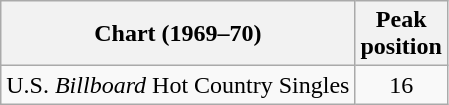<table class="wikitable">
<tr>
<th align="left">Chart (1969–70)</th>
<th align="center">Peak<br>position</th>
</tr>
<tr>
<td align="left">U.S. <em>Billboard</em> Hot Country Singles</td>
<td align="center">16</td>
</tr>
</table>
